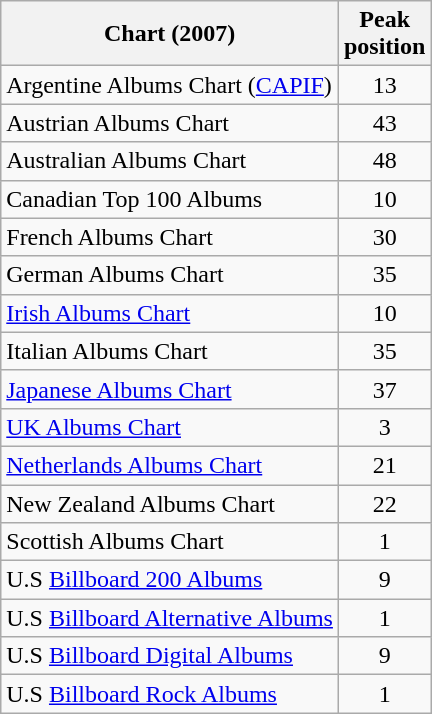<table class="wikitable">
<tr>
<th>Chart (2007)</th>
<th>Peak<br>position</th>
</tr>
<tr>
<td>Argentine Albums Chart (<a href='#'>CAPIF</a>)</td>
<td style="text-align:center;">13</td>
</tr>
<tr>
<td>Austrian Albums Chart</td>
<td style="text-align:center;">43</td>
</tr>
<tr>
<td>Australian Albums Chart</td>
<td style="text-align:center;">48</td>
</tr>
<tr>
<td>Canadian Top 100 Albums</td>
<td style="text-align:center;">10</td>
</tr>
<tr>
<td>French Albums Chart</td>
<td style="text-align:center;">30</td>
</tr>
<tr>
<td>German Albums Chart</td>
<td style="text-align:center;">35</td>
</tr>
<tr>
<td><a href='#'>Irish Albums Chart</a></td>
<td style="text-align:center;">10</td>
</tr>
<tr>
<td>Italian Albums Chart</td>
<td style="text-align:center;">35</td>
</tr>
<tr>
<td><a href='#'>Japanese Albums Chart</a></td>
<td style="text-align:center;">37</td>
</tr>
<tr>
<td><a href='#'>UK Albums Chart</a></td>
<td style="text-align:center;">3</td>
</tr>
<tr>
<td><a href='#'>Netherlands Albums Chart</a></td>
<td style="text-align:center;">21</td>
</tr>
<tr>
<td>New Zealand Albums Chart</td>
<td style="text-align:center;">22</td>
</tr>
<tr>
<td>Scottish Albums Chart</td>
<td style="text-align:center;">1</td>
</tr>
<tr>
<td>U.S <a href='#'>Billboard 200 Albums</a></td>
<td style="text-align:center;">9</td>
</tr>
<tr>
<td>U.S <a href='#'>Billboard Alternative Albums</a></td>
<td style="text-align:center;">1</td>
</tr>
<tr>
<td>U.S <a href='#'>Billboard Digital Albums</a></td>
<td style="text-align:center;">9</td>
</tr>
<tr>
<td>U.S <a href='#'>Billboard Rock Albums</a></td>
<td style="text-align:center;">1</td>
</tr>
</table>
